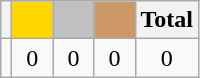<table class="wikitable">
<tr>
<th></th>
<th style="background-color:gold">        </th>
<th style="background-color:silver">      </th>
<th style="background-color:#CC9966">      </th>
<th>Total</th>
</tr>
<tr align="center">
<td></td>
<td>0</td>
<td>0</td>
<td>0</td>
<td>0</td>
</tr>
</table>
